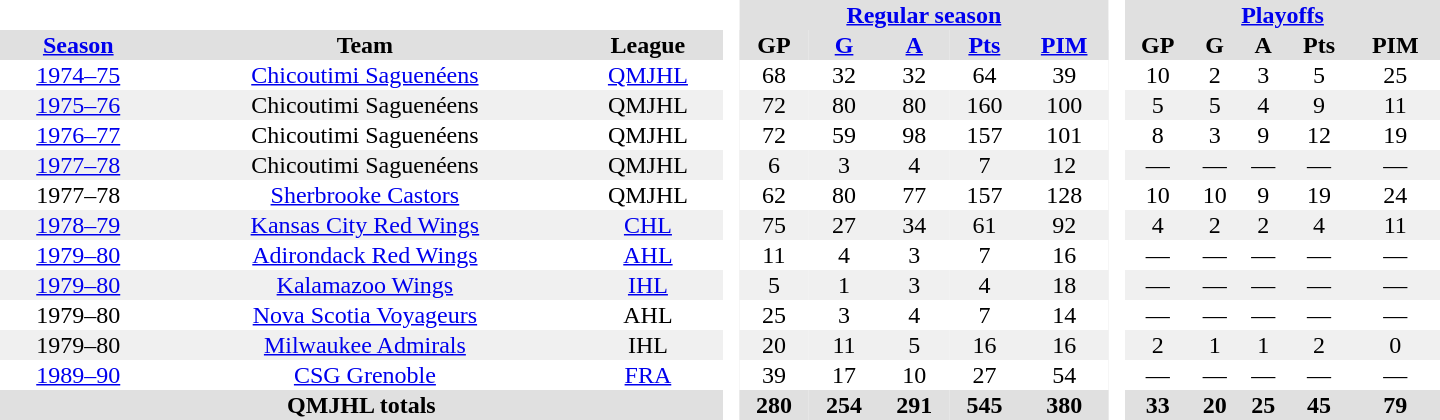<table border="0" cellpadding="1" cellspacing="0" style="text-align:center; width:60em">
<tr bgcolor="#e0e0e0">
<th colspan="3" bgcolor="#ffffff"> </th>
<th rowspan="99" bgcolor="#ffffff"> </th>
<th colspan="5"><a href='#'>Regular season</a></th>
<th rowspan="99" bgcolor="#ffffff"> </th>
<th colspan="5"><a href='#'>Playoffs</a></th>
</tr>
<tr bgcolor="#e0e0e0">
<th><a href='#'>Season</a></th>
<th>Team</th>
<th>League</th>
<th>GP</th>
<th><a href='#'>G</a></th>
<th><a href='#'>A</a></th>
<th><a href='#'>Pts</a></th>
<th><a href='#'>PIM</a></th>
<th>GP</th>
<th>G</th>
<th>A</th>
<th>Pts</th>
<th>PIM</th>
</tr>
<tr>
<td><a href='#'>1974–75</a></td>
<td><a href='#'>Chicoutimi Saguenéens</a></td>
<td><a href='#'>QMJHL</a></td>
<td>68</td>
<td>32</td>
<td>32</td>
<td>64</td>
<td>39</td>
<td>10</td>
<td>2</td>
<td>3</td>
<td>5</td>
<td>25</td>
</tr>
<tr bgcolor="#f0f0f0">
<td><a href='#'>1975–76</a></td>
<td>Chicoutimi Saguenéens</td>
<td>QMJHL</td>
<td>72</td>
<td>80</td>
<td>80</td>
<td>160</td>
<td>100</td>
<td>5</td>
<td>5</td>
<td>4</td>
<td>9</td>
<td>11</td>
</tr>
<tr>
<td><a href='#'>1976–77</a></td>
<td>Chicoutimi Saguenéens</td>
<td>QMJHL</td>
<td>72</td>
<td>59</td>
<td>98</td>
<td>157</td>
<td>101</td>
<td>8</td>
<td>3</td>
<td>9</td>
<td>12</td>
<td>19</td>
</tr>
<tr bgcolor="#f0f0f0">
<td><a href='#'>1977–78</a></td>
<td>Chicoutimi Saguenéens</td>
<td>QMJHL</td>
<td>6</td>
<td>3</td>
<td>4</td>
<td>7</td>
<td>12</td>
<td>—</td>
<td>—</td>
<td>—</td>
<td>—</td>
<td>—</td>
</tr>
<tr>
<td>1977–78</td>
<td><a href='#'>Sherbrooke Castors</a></td>
<td>QMJHL</td>
<td>62</td>
<td>80</td>
<td>77</td>
<td>157</td>
<td>128</td>
<td>10</td>
<td>10</td>
<td>9</td>
<td>19</td>
<td>24</td>
</tr>
<tr bgcolor="#f0f0f0">
<td><a href='#'>1978–79</a></td>
<td><a href='#'>Kansas City Red Wings</a></td>
<td><a href='#'>CHL</a></td>
<td>75</td>
<td>27</td>
<td>34</td>
<td>61</td>
<td>92</td>
<td>4</td>
<td>2</td>
<td>2</td>
<td>4</td>
<td>11</td>
</tr>
<tr>
<td><a href='#'>1979–80</a></td>
<td><a href='#'>Adirondack Red Wings</a></td>
<td><a href='#'>AHL</a></td>
<td>11</td>
<td>4</td>
<td>3</td>
<td>7</td>
<td>16</td>
<td>—</td>
<td>—</td>
<td>—</td>
<td>—</td>
<td>—</td>
</tr>
<tr bgcolor="#f0f0f0">
<td><a href='#'>1979–80</a></td>
<td><a href='#'>Kalamazoo Wings</a></td>
<td><a href='#'>IHL</a></td>
<td>5</td>
<td>1</td>
<td>3</td>
<td>4</td>
<td>18</td>
<td>—</td>
<td>—</td>
<td>—</td>
<td>—</td>
<td>—</td>
</tr>
<tr>
<td>1979–80</td>
<td><a href='#'>Nova Scotia Voyageurs</a></td>
<td>AHL</td>
<td>25</td>
<td>3</td>
<td>4</td>
<td>7</td>
<td>14</td>
<td>—</td>
<td>—</td>
<td>—</td>
<td>—</td>
<td>—</td>
</tr>
<tr bgcolor="#f0f0f0">
<td>1979–80</td>
<td><a href='#'>Milwaukee Admirals</a></td>
<td>IHL</td>
<td>20</td>
<td>11</td>
<td>5</td>
<td>16</td>
<td>16</td>
<td>2</td>
<td>1</td>
<td>1</td>
<td>2</td>
<td>0</td>
</tr>
<tr>
<td><a href='#'>1989–90</a></td>
<td><a href='#'>CSG Grenoble</a></td>
<td><a href='#'>FRA</a></td>
<td>39</td>
<td>17</td>
<td>10</td>
<td>27</td>
<td>54</td>
<td>—</td>
<td>—</td>
<td>—</td>
<td>—</td>
<td>—</td>
</tr>
<tr bgcolor="#e0e0e0">
<th colspan="3">QMJHL totals</th>
<th>280</th>
<th>254</th>
<th>291</th>
<th>545</th>
<th>380</th>
<th>33</th>
<th>20</th>
<th>25</th>
<th>45</th>
<th>79</th>
</tr>
</table>
